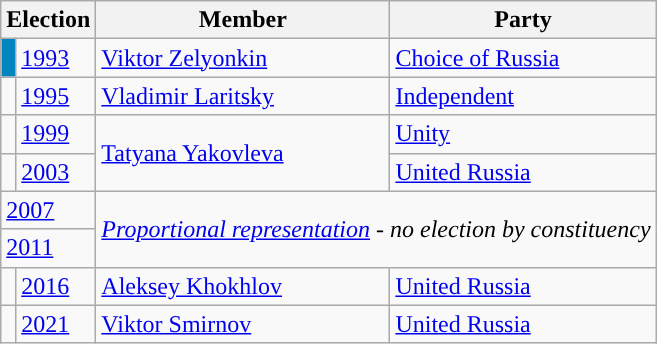<table class="wikitable">
<tr>
<th colspan="2">Election</th>
<th>Member</th>
<th>Party</th>
</tr>
<tr>
<td style="background-color:#0085BE"></td>
<td><a href='#'>1993</a></td>
<td><a href='#'>Viktor Zelyonkin</a></td>
<td><a href='#'>Choice of Russia</a></td>
</tr>
<tr>
<td style="background-color:"></td>
<td><a href='#'>1995</a></td>
<td><a href='#'>Vladimir Laritsky</a></td>
<td><a href='#'>Independent</a></td>
</tr>
<tr>
<td style="background-color:"></td>
<td><a href='#'>1999</a></td>
<td rowspan=2><a href='#'>Tatyana Yakovleva</a></td>
<td><a href='#'>Unity</a></td>
</tr>
<tr>
<td style="background-color: "></td>
<td><a href='#'>2003</a></td>
<td><a href='#'>United Russia</a></td>
</tr>
<tr>
<td colspan=2><a href='#'>2007</a></td>
<td colspan=2 rowspan=2><em><a href='#'>Proportional representation</a> - no election by constituency</em></td>
</tr>
<tr>
<td colspan=2><a href='#'>2011</a></td>
</tr>
<tr>
<td style="background-color: "></td>
<td><a href='#'>2016</a></td>
<td><a href='#'>Aleksey Khokhlov</a></td>
<td><a href='#'>United Russia</a></td>
</tr>
<tr>
<td style="background-color: "></td>
<td><a href='#'>2021</a></td>
<td><a href='#'>Viktor Smirnov</a></td>
<td><a href='#'>United Russia</a></td>
</tr>
</table>
